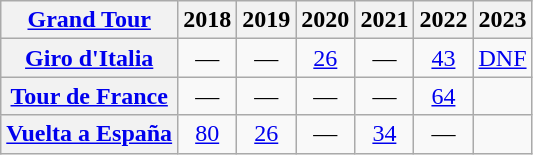<table class="wikitable plainrowheaders">
<tr>
<th scope="col"><a href='#'>Grand Tour</a></th>
<th scope="col">2018</th>
<th scope="col">2019</th>
<th scope="col">2020</th>
<th scope="col">2021</th>
<th scope="col">2022</th>
<th scope="col">2023</th>
</tr>
<tr style="text-align:center;">
<th scope="row"> <a href='#'>Giro d'Italia</a></th>
<td>—</td>
<td>—</td>
<td><a href='#'>26</a></td>
<td>—</td>
<td><a href='#'>43</a></td>
<td><a href='#'>DNF</a></td>
</tr>
<tr style="text-align:center;">
<th scope="row"> <a href='#'>Tour de France</a></th>
<td>—</td>
<td>—</td>
<td>—</td>
<td>—</td>
<td><a href='#'>64</a></td>
<td></td>
</tr>
<tr style="text-align:center;">
<th scope="row"> <a href='#'>Vuelta a España</a></th>
<td><a href='#'>80</a></td>
<td><a href='#'>26</a></td>
<td>—</td>
<td><a href='#'>34</a></td>
<td>—</td>
<td></td>
</tr>
</table>
